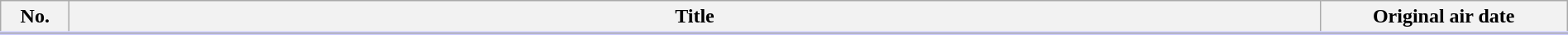<table class="wikitable" style="width:100%; margin:auto; background:#FFF;">
<tr style="border-bottom: 3px solid #CCF;">
<th style="width:3em;">No.</th>
<th>Title</th>
<th style="width:12em;">Original air date</th>
</tr>
<tr>
</tr>
</table>
